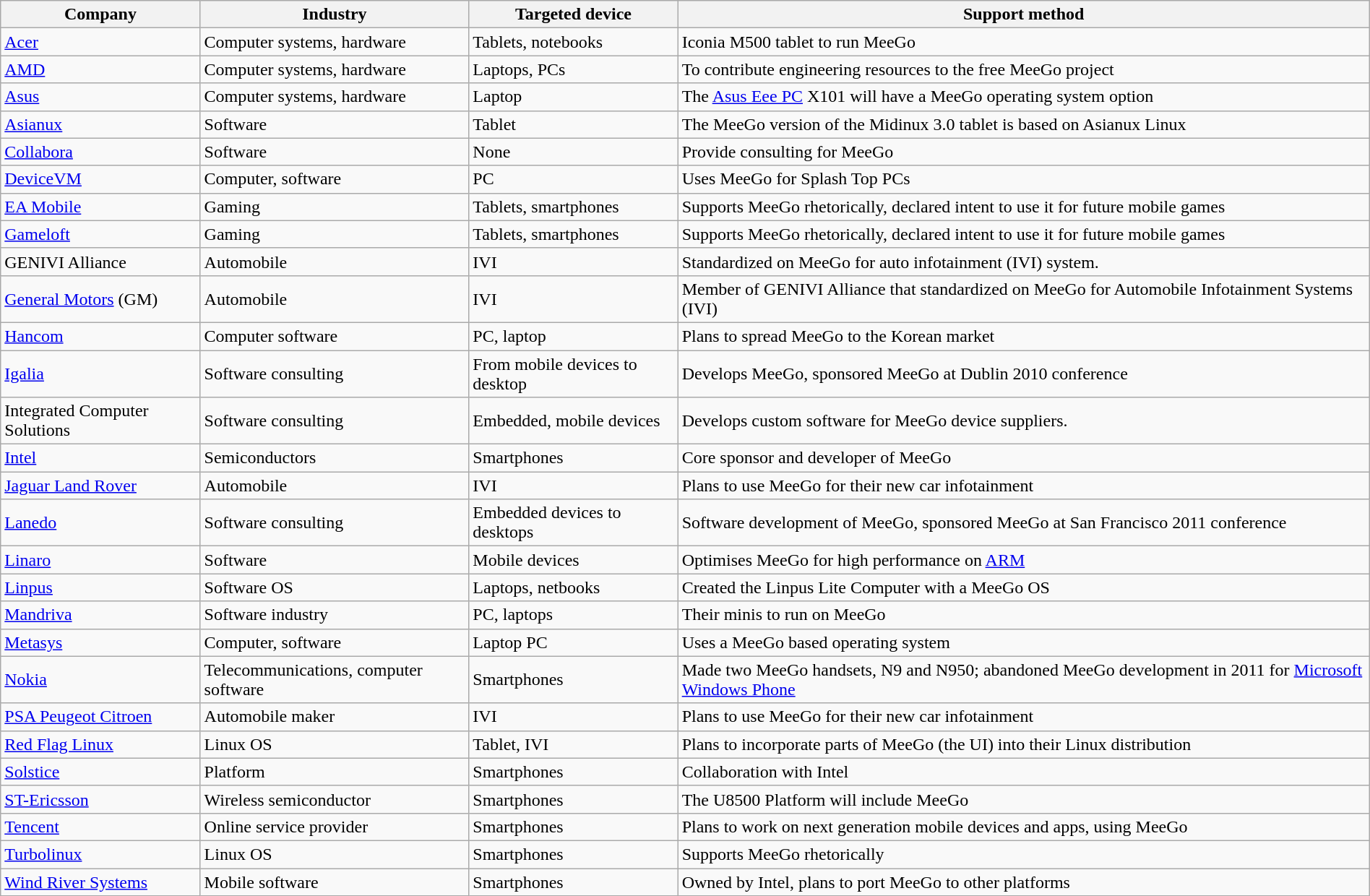<table class="wikitable" style="width:100%;">
<tr>
<th>Company</th>
<th>Industry</th>
<th>Targeted device</th>
<th>Support method</th>
</tr>
<tr>
<td><a href='#'>Acer</a></td>
<td>Computer systems, hardware</td>
<td>Tablets, notebooks</td>
<td>Iconia M500 tablet to run MeeGo</td>
</tr>
<tr>
<td><a href='#'>AMD</a></td>
<td>Computer systems, hardware</td>
<td>Laptops, PCs</td>
<td>To contribute engineering resources to the free MeeGo project</td>
</tr>
<tr>
<td><a href='#'>Asus</a></td>
<td>Computer systems, hardware</td>
<td>Laptop</td>
<td>The <a href='#'>Asus Eee PC</a> X101 will have a MeeGo operating system option</td>
</tr>
<tr>
<td><a href='#'>Asianux</a></td>
<td>Software</td>
<td>Tablet</td>
<td>The MeeGo version of the Midinux 3.0 tablet is based on Asianux Linux</td>
</tr>
<tr>
<td><a href='#'>Collabora</a></td>
<td>Software</td>
<td>None</td>
<td>Provide consulting for MeeGo</td>
</tr>
<tr>
<td><a href='#'>DeviceVM</a></td>
<td>Computer, software</td>
<td>PC</td>
<td>Uses MeeGo for Splash Top PCs</td>
</tr>
<tr>
<td><a href='#'>EA Mobile</a></td>
<td>Gaming</td>
<td>Tablets, smartphones</td>
<td>Supports MeeGo rhetorically, declared intent to use it for future mobile games</td>
</tr>
<tr>
<td><a href='#'>Gameloft</a></td>
<td>Gaming</td>
<td>Tablets, smartphones</td>
<td>Supports MeeGo rhetorically, declared intent to use it for future mobile games</td>
</tr>
<tr>
<td>GENIVI Alliance</td>
<td>Automobile</td>
<td>IVI</td>
<td>Standardized on MeeGo for auto infotainment (IVI) system.</td>
</tr>
<tr>
<td><a href='#'>General Motors</a> (GM)</td>
<td>Automobile</td>
<td>IVI</td>
<td>Member of GENIVI Alliance that standardized on MeeGo for Automobile Infotainment Systems (IVI)</td>
</tr>
<tr>
<td><a href='#'>Hancom</a></td>
<td>Computer software</td>
<td>PC, laptop</td>
<td>Plans to spread MeeGo to the Korean market</td>
</tr>
<tr>
<td><a href='#'>Igalia</a></td>
<td>Software consulting</td>
<td>From mobile devices to desktop</td>
<td>Develops MeeGo, sponsored MeeGo at Dublin 2010 conference</td>
</tr>
<tr>
<td>Integrated Computer Solutions</td>
<td>Software consulting</td>
<td>Embedded, mobile devices</td>
<td>Develops custom software for MeeGo device suppliers.</td>
</tr>
<tr>
<td><a href='#'>Intel</a></td>
<td>Semiconductors</td>
<td>Smartphones</td>
<td>Core sponsor and developer of MeeGo</td>
</tr>
<tr>
<td><a href='#'>Jaguar Land Rover</a></td>
<td>Automobile</td>
<td>IVI</td>
<td>Plans to use MeeGo for their new car infotainment</td>
</tr>
<tr>
<td><a href='#'>Lanedo</a></td>
<td>Software consulting</td>
<td>Embedded devices to desktops</td>
<td>Software development of MeeGo, sponsored MeeGo at San Francisco 2011 conference</td>
</tr>
<tr>
<td><a href='#'>Linaro</a></td>
<td>Software</td>
<td>Mobile devices</td>
<td>Optimises MeeGo for high performance on <a href='#'>ARM</a></td>
</tr>
<tr>
<td><a href='#'>Linpus</a></td>
<td>Software OS</td>
<td>Laptops, netbooks</td>
<td>Created the Linpus Lite Computer with a MeeGo OS</td>
</tr>
<tr>
<td><a href='#'>Mandriva</a></td>
<td>Software industry</td>
<td>PC, laptops</td>
<td>Their minis to run on MeeGo</td>
</tr>
<tr>
<td><a href='#'>Metasys</a></td>
<td>Computer, software</td>
<td>Laptop PC</td>
<td>Uses a MeeGo based operating system</td>
</tr>
<tr>
<td><a href='#'>Nokia</a></td>
<td>Telecommunications, computer software</td>
<td>Smartphones</td>
<td>Made two MeeGo handsets, N9 and N950; abandoned MeeGo development in 2011 for <a href='#'>Microsoft</a> <a href='#'>Windows Phone</a></td>
</tr>
<tr>
<td><a href='#'>PSA Peugeot Citroen</a></td>
<td>Automobile maker</td>
<td>IVI</td>
<td>Plans to use MeeGo for their new car infotainment</td>
</tr>
<tr>
<td><a href='#'>Red Flag Linux</a></td>
<td>Linux OS</td>
<td>Tablet, IVI</td>
<td>Plans to incorporate parts of MeeGo (the UI) into their Linux distribution</td>
</tr>
<tr>
<td><a href='#'>Solstice</a></td>
<td>Platform</td>
<td>Smartphones</td>
<td>Collaboration with Intel</td>
</tr>
<tr>
<td><a href='#'>ST-Ericsson</a></td>
<td>Wireless semiconductor</td>
<td>Smartphones</td>
<td>The U8500 Platform will include MeeGo</td>
</tr>
<tr>
<td><a href='#'>Tencent</a></td>
<td>Online service provider</td>
<td>Smartphones</td>
<td>Plans to work on next generation mobile devices and apps, using MeeGo</td>
</tr>
<tr>
<td><a href='#'>Turbolinux</a></td>
<td>Linux OS</td>
<td>Smartphones</td>
<td>Supports MeeGo rhetorically</td>
</tr>
<tr>
<td><a href='#'>Wind River Systems</a></td>
<td>Mobile software</td>
<td>Smartphones</td>
<td>Owned by Intel, plans to port MeeGo to other platforms</td>
</tr>
</table>
